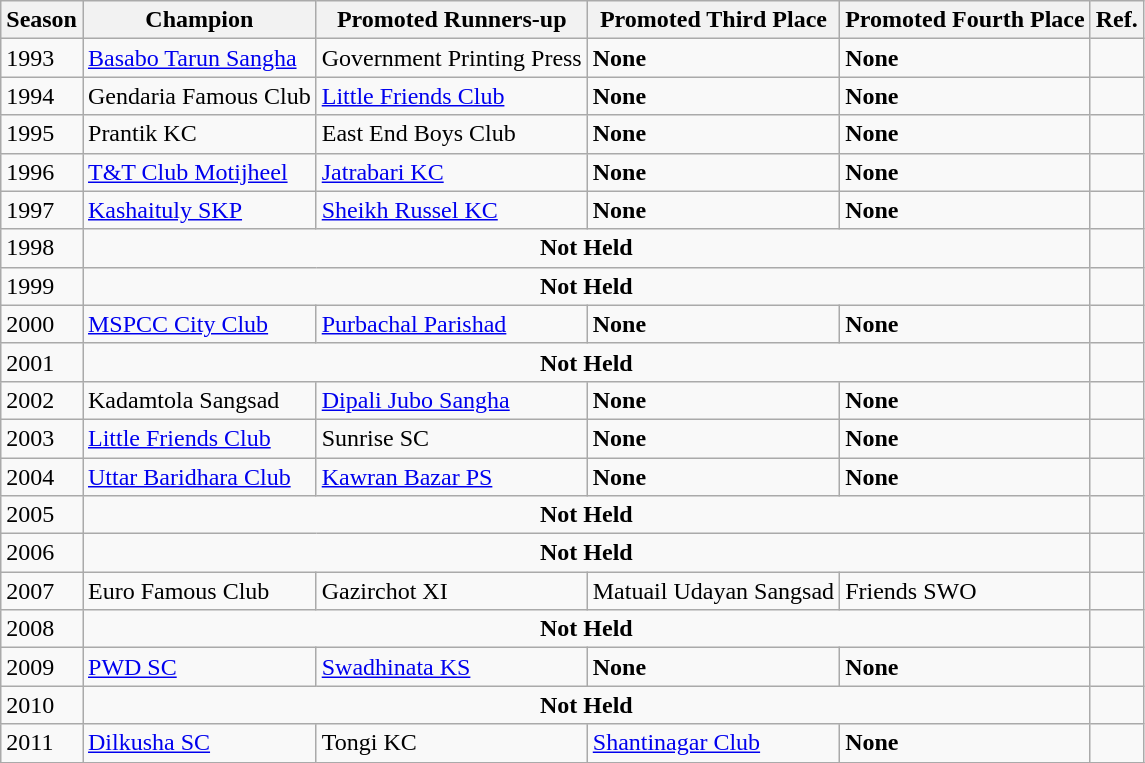<table class="wikitable"style>
<tr>
<th>Season</th>
<th>Champion</th>
<th>Promoted Runners-up</th>
<th>Promoted Third Place</th>
<th>Promoted Fourth Place</th>
<th>Ref.</th>
</tr>
<tr>
<td>1993</td>
<td><a href='#'>Basabo Tarun Sangha</a></td>
<td>Government Printing Press</td>
<td><strong>None</strong></td>
<td><strong>None</strong></td>
<td></td>
</tr>
<tr>
<td>1994</td>
<td>Gendaria Famous Club</td>
<td><a href='#'>Little Friends Club</a></td>
<td><strong>None</strong></td>
<td><strong>None</strong></td>
<td></td>
</tr>
<tr>
<td>1995</td>
<td>Prantik KC</td>
<td>East End Boys Club</td>
<td><strong>None</strong></td>
<td><strong>None</strong></td>
<td></td>
</tr>
<tr>
<td>1996</td>
<td><a href='#'>T&T Club Motijheel</a></td>
<td><a href='#'>Jatrabari KC</a></td>
<td><strong>None</strong></td>
<td><strong>None</strong></td>
<td></td>
</tr>
<tr>
<td>1997</td>
<td><a href='#'>Kashaituly SKP</a></td>
<td><a href='#'>Sheikh Russel KC</a></td>
<td><strong>None</strong></td>
<td><strong>None</strong></td>
<td></td>
</tr>
<tr>
<td>1998</td>
<td colspan="4" style="text-align:center;"><strong>Not Held</strong></td>
<td></td>
</tr>
<tr>
<td>1999</td>
<td colspan="4" style="text-align:center;"><strong>Not Held</strong></td>
<td></td>
</tr>
<tr>
<td>2000</td>
<td><a href='#'>MSPCC City Club</a></td>
<td><a href='#'>Purbachal Parishad</a></td>
<td><strong>None</strong></td>
<td><strong>None</strong></td>
<td></td>
</tr>
<tr>
<td>2001</td>
<td colspan="4" style="text-align:center;"><strong>Not Held</strong></td>
<td></td>
</tr>
<tr>
<td>2002</td>
<td>Kadamtola Sangsad</td>
<td><a href='#'>Dipali Jubo Sangha</a></td>
<td><strong>None</strong></td>
<td><strong>None</strong></td>
<td></td>
</tr>
<tr>
<td>2003</td>
<td><a href='#'>Little Friends Club</a></td>
<td>Sunrise SC</td>
<td><strong>None</strong></td>
<td><strong>None</strong></td>
<td></td>
</tr>
<tr>
<td>2004</td>
<td><a href='#'>Uttar Baridhara Club</a></td>
<td><a href='#'>Kawran Bazar PS</a></td>
<td><strong>None</strong></td>
<td><strong>None</strong></td>
<td></td>
</tr>
<tr>
<td>2005</td>
<td colspan="4" style="text-align:center;"><strong>Not Held</strong></td>
<td></td>
</tr>
<tr>
<td>2006</td>
<td colspan="4" style="text-align:center;"><strong>Not Held</strong></td>
<td></td>
</tr>
<tr>
<td>2007</td>
<td>Euro Famous Club</td>
<td>Gazirchot XI</td>
<td>Matuail Udayan Sangsad</td>
<td>Friends SWO</td>
<td></td>
</tr>
<tr>
<td>2008</td>
<td colspan="4" style="text-align:center;"><strong>Not Held</strong></td>
<td></td>
</tr>
<tr>
<td>2009</td>
<td><a href='#'>PWD SC</a></td>
<td><a href='#'>Swadhinata KS</a></td>
<td><strong>None</strong></td>
<td><strong>None</strong></td>
<td></td>
</tr>
<tr>
<td>2010</td>
<td colspan="4" style="text-align:center;"><strong>Not Held</strong></td>
<td></td>
</tr>
<tr>
<td>2011</td>
<td><a href='#'>Dilkusha SC</a></td>
<td>Tongi KC</td>
<td><a href='#'>Shantinagar Club</a></td>
<td><strong>None</strong></td>
<td></td>
</tr>
<tr>
</tr>
</table>
